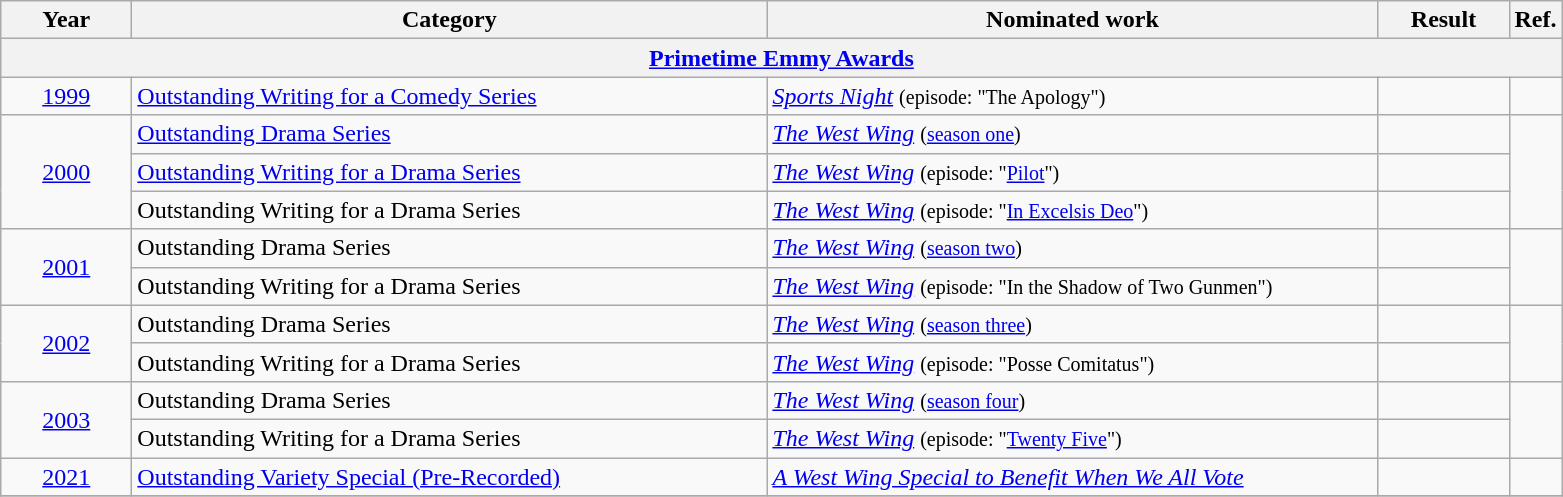<table class=wikitable>
<tr>
<th scope="col" style="width:5em;">Year</th>
<th scope="col" style="width:26em;">Category</th>
<th scope="col" style="width:25em;">Nominated work</th>
<th scope="col" style="width:5em;">Result</th>
<th>Ref.</th>
</tr>
<tr>
<th colspan=5><a href='#'>Primetime Emmy Awards</a></th>
</tr>
<tr>
<td style="text-align:center;"><a href='#'>1999</a></td>
<td><a href='#'>Outstanding Writing for a Comedy Series</a></td>
<td><em><a href='#'>Sports Night</a></em> <small> (episode: "The Apology") </small></td>
<td></td>
<td style="text-align:center;"></td>
</tr>
<tr>
<td style="text-align:center;", rowspan="3"><a href='#'>2000</a></td>
<td><a href='#'>Outstanding Drama Series</a></td>
<td><em><a href='#'>The West Wing</a></em> <small> (<a href='#'>season one</a>) </small></td>
<td></td>
<td style="text-align:center;", rowspan=3></td>
</tr>
<tr>
<td><a href='#'>Outstanding Writing for a Drama Series</a></td>
<td><em><a href='#'>The West Wing</a></em> <small> (episode: "<a href='#'>Pilot</a>") </small></td>
<td></td>
</tr>
<tr>
<td>Outstanding Writing for a Drama Series</td>
<td><em><a href='#'>The West Wing</a></em> <small> (episode: "<a href='#'>In Excelsis Deo</a>") </small></td>
<td></td>
</tr>
<tr>
<td style="text-align:center;", rowspan="2"><a href='#'>2001</a></td>
<td>Outstanding Drama Series</td>
<td><em><a href='#'>The West Wing</a></em> <small> (<a href='#'>season two</a>) </small></td>
<td></td>
<td style="text-align:center;", rowspan=2></td>
</tr>
<tr>
<td>Outstanding Writing for a Drama Series</td>
<td><em><a href='#'>The West Wing</a></em> <small> (episode: "In the Shadow of Two Gunmen") </small></td>
<td></td>
</tr>
<tr>
<td style="text-align:center;", rowspan="2"><a href='#'>2002</a></td>
<td>Outstanding Drama Series</td>
<td><em><a href='#'>The West Wing</a></em> <small> (<a href='#'>season three</a>) </small></td>
<td></td>
<td style="text-align:center;", rowspan=2></td>
</tr>
<tr>
<td>Outstanding Writing for a Drama Series</td>
<td><em><a href='#'>The West Wing</a></em> <small> (episode: "Posse Comitatus") </small></td>
<td></td>
</tr>
<tr>
<td style="text-align:center;", rowspan="2"><a href='#'>2003</a></td>
<td>Outstanding Drama Series</td>
<td><em><a href='#'>The West Wing</a></em> <small> (<a href='#'>season four</a>) </small></td>
<td></td>
<td style="text-align:center;", rowspan=2></td>
</tr>
<tr>
<td>Outstanding Writing for a Drama Series</td>
<td><em><a href='#'>The West Wing</a></em> <small> (episode: "<a href='#'>Twenty Five</a>") </small></td>
<td></td>
</tr>
<tr>
<td style="text-align:center;"><a href='#'>2021</a></td>
<td><a href='#'>Outstanding Variety Special (Pre-Recorded)</a></td>
<td><em><a href='#'>A West Wing Special to Benefit When We All Vote</a></em></td>
<td></td>
<td style="text-align:center;"></td>
</tr>
<tr>
</tr>
</table>
